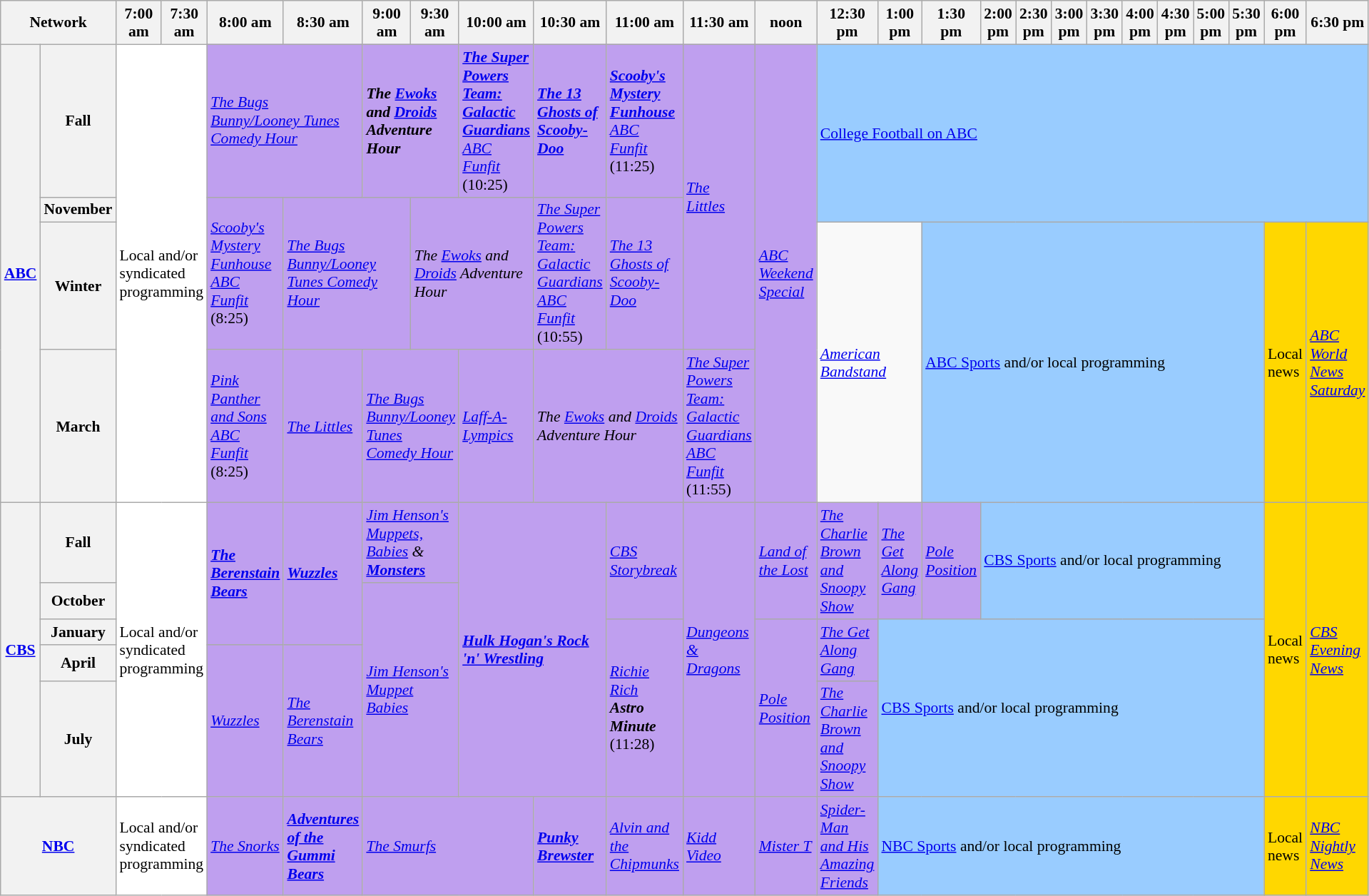<table class=wikitable style="font-size:90%">
<tr>
<th width="1.5%" bgcolor="#C0C0C0" colspan="2">Network</th>
<th width="4%" bgcolor="#C0C0C0">7:00 am</th>
<th width="4%" bgcolor="#C0C0C0">7:30 am</th>
<th width="4%" bgcolor="#C0C0C0">8:00 am</th>
<th width="4%" bgcolor="#C0C0C0">8:30 am</th>
<th width="4%" bgcolor="#C0C0C0">9:00 am</th>
<th width="4%" bgcolor="#C0C0C0">9:30 am</th>
<th width="4%" bgcolor="#C0C0C0">10:00 am</th>
<th width="4%" bgcolor="#C0C0C0">10:30 am</th>
<th width="4%" bgcolor="#C0C0C0">11:00 am</th>
<th width="4%" bgcolor="#C0C0C0">11:30 am</th>
<th width="4%" bgcolor="#C0C0C0">noon</th>
<th width="4%" bgcolor="#C0C0C0">12:30 pm</th>
<th width="4%" bgcolor="#C0C0C0">1:00 pm</th>
<th width="4%" bgcolor="#C0C0C0">1:30 pm</th>
<th width="4%" bgcolor="#C0C0C0">2:00 pm</th>
<th width="4%" bgcolor="#C0C0C0">2:30 pm</th>
<th width="4%" bgcolor="#C0C0C0">3:00 pm</th>
<th width="4%" bgcolor="#C0C0C0">3:30 pm</th>
<th width="4%" bgcolor="#C0C0C0">4:00 pm</th>
<th width="4%" bgcolor="#C0C0C0">4:30 pm</th>
<th width="4%" bgcolor="#C0C0C0">5:00 pm</th>
<th width="4%" bgcolor="#C0C0C0">5:30 pm</th>
<th width="4%" bgcolor="#C0C0C0">6:00 pm</th>
<th width="4%" bgcolor="#C0C0C0">6:30 pm</th>
</tr>
<tr>
<th bgcolor="#C0C0C0" rowspan="4"><a href='#'>ABC</a></th>
<th>Fall</th>
<td bgcolor="white" colspan="2" rowspan="4">Local and/or<br>syndicated<br>programming</td>
<td bgcolor="bf9fef" colspan="2" rowspan="1"><em><a href='#'>The Bugs Bunny/Looney Tunes Comedy Hour</a></em></td>
<td bgcolor="bf9fef" colspan="2" rowspan="1"><strong><em>The <a href='#'>Ewoks</a> and <a href='#'>Droids</a> Adventure Hour</em></strong></td>
<td bgcolor="bf9fef" rowspan="1"><strong><em><a href='#'>The Super Powers Team: Galactic Guardians</a></em></strong><br><em><a href='#'>ABC Funfit</a></em> (10:25)</td>
<td bgcolor="bf9fef" rowspan="1"><strong><em><a href='#'>The 13 Ghosts of Scooby-Doo</a></em></strong></td>
<td bgcolor="bf9fef" rowspan="1"><strong><em><a href='#'>Scooby's Mystery Funhouse</a></em></strong><br><em><a href='#'>ABC Funfit</a></em> (11:25)</td>
<td bgcolor="bf9fef" rowspan="3"><em><a href='#'>The Littles</a></em></td>
<td bgcolor="bf9fef" rowspan="4"><em><a href='#'>ABC Weekend Special</a></em></td>
<td bgcolor="99ccff" colspan="13"rowspan="2"><a href='#'>College Football on ABC</a></td>
</tr>
<tr>
<th>November</th>
<td bgcolor="bf9fef" rowspan="2"><em><a href='#'>Scooby's Mystery Funhouse</a></em><br><em><a href='#'>ABC Funfit</a></em> (8:25)</td>
<td bgcolor="bf9fef" colspan="2" rowspan="2"><em><a href='#'>The Bugs Bunny/Looney Tunes Comedy Hour</a></em></td>
<td bgcolor="bf9fef" colspan="2" rowspan="2"><em>The <a href='#'>Ewoks</a> and <a href='#'>Droids</a> Adventure Hour</em></td>
<td bgcolor="bf9fef" rowspan="2"><em><a href='#'>The Super Powers Team: Galactic Guardians</a></em><br><em><a href='#'>ABC Funfit</a></em> (10:55)</td>
<td bgcolor="bf9fef" rowspan="2"><em><a href='#'>The 13 Ghosts of Scooby-Doo</a></em></td>
</tr>
<tr>
<th>Winter</th>
<td colspan="2"rowspan="2"><em><a href='#'>American Bandstand</a></em></td>
<td bgcolor="99ccff" colspan="9"rowspan="2"><a href='#'>ABC Sports</a> and/or local programming</td>
<td bgcolor="gold" rowspan="2">Local news</td>
<td bgcolor="gold" rowspan="2"><em><a href='#'>ABC World News Saturday</a></em></td>
</tr>
<tr>
<th>March</th>
<td bgcolor="bf9fef" rowspan="1"><em><a href='#'>Pink Panther and Sons</a></em> <br><em><a href='#'>ABC Funfit</a></em> (8:25)</td>
<td bgcolor="bf9fef" rowspan="1"><em><a href='#'>The Littles</a></em></td>
<td bgcolor="bf9fef" colspan="2" rowspan="1"><em><a href='#'>The Bugs Bunny/Looney Tunes Comedy Hour</a></em></td>
<td bgcolor="bf9fef" rowspan="1"><em><a href='#'>Laff-A-Lympics</a></em> </td>
<td bgcolor="bf9fef" colspan="2" rowspan="1"><em>The <a href='#'>Ewoks</a> and <a href='#'>Droids</a> Adventure Hour</em></td>
<td bgcolor="bf9fef" rowspan="1"><em><a href='#'>The Super Powers Team: Galactic Guardians</a></em><br><em><a href='#'>ABC Funfit</a></em> (11:55)</td>
</tr>
<tr>
<th bgcolor="#C0C0C0" rowspan="5"><a href='#'>CBS</a></th>
<th>Fall</th>
<td bgcolor="white" colspan="2" rowspan="5">Local and/or<br>syndicated<br>programming</td>
<td bgcolor="bf9fef" rowspan="3"><strong><em><a href='#'>The Berenstain Bears</a></em></strong></td>
<td bgcolor="bf9fef" rowspan="3"><strong><em><a href='#'>Wuzzles</a></em></strong></td>
<td bgcolor="bf9fef" colspan="2" rowspan="1"><em><a href='#'>Jim Henson's Muppets, Babies</a> &</em> <strong><em><a href='#'>Monsters</a></em></strong></td>
<td bgcolor="bf9fef" colspan="2" rowspan="5"><strong><em><a href='#'>Hulk Hogan's Rock 'n' Wrestling</a></em></strong></td>
<td bgcolor="bf9fef" rowspan="2"><em><a href='#'>CBS Storybreak</a></em></td>
<td bgcolor="bf9fef" rowspan="5"><em><a href='#'>Dungeons & Dragons</a></em></td>
<td bgcolor="bf9fef" rowspan="2"><em><a href='#'>Land of the Lost</a></em> </td>
<td bgcolor="bf9fef" rowspan="2"><em><a href='#'>The Charlie Brown and Snoopy Show</a></em></td>
<td bgcolor="bf9fef" rowspan="2"><em><a href='#'>The Get Along Gang</a></em> </td>
<td bgcolor="bf9fef" rowspan="2"><em><a href='#'>Pole Position</a></em> </td>
<td bgcolor="99ccff" colspan="8"rowspan="2"><a href='#'>CBS Sports</a> and/or local programming</td>
<td bgcolor="gold" rowspan="5">Local news</td>
<td bgcolor="gold" rowspan="5"><em><a href='#'>CBS Evening News</a></em></td>
</tr>
<tr>
<th>October</th>
<td bgcolor="bf9fef" colspan="2" rowspan="4"><em><a href='#'>Jim Henson's Muppet Babies</a></em></td>
</tr>
<tr>
<th>January</th>
<td bgcolor="bf9fef" rowspan="3"><em><a href='#'>Richie Rich</a></em> <br><strong><em>Astro Minute</em></strong> (11:28)</td>
<td bgcolor="bf9fef" rowspan="3"><em><a href='#'>Pole Position</a></em> </td>
<td bgcolor="bf9fef" rowspan="2"><em><a href='#'>The Get Along Gang</a></em> </td>
<td bgcolor="99ccff" colspan="10"rowspan="3"><a href='#'>CBS Sports</a> and/or local programming</td>
</tr>
<tr>
<th>April</th>
<td bgcolor="bf9fef" rowspan="2"><em><a href='#'>Wuzzles</a></em></td>
<td bgcolor="bf9fef" rowspan="2"><em><a href='#'>The Berenstain Bears</a></em></td>
</tr>
<tr>
<th>July</th>
<td bgcolor="bf9fef" rowspan="1"><em><a href='#'>The Charlie Brown and Snoopy Show</a></em></td>
</tr>
<tr>
<th bgcolor="#C0C0C0" colspan="2"><a href='#'>NBC</a></th>
<td bgcolor="white" colspan="2">Local and/or<br>syndicated<br>programming</td>
<td bgcolor="bf9fef"><em><a href='#'>The Snorks</a></em></td>
<td bgcolor="bf9fef"><strong><em><a href='#'>Adventures of the Gummi Bears</a></em></strong></td>
<td bgcolor="bf9fef"colspan="3"><em><a href='#'>The Smurfs</a></em></td>
<td bgcolor="bf9fef"><strong><em><a href='#'>Punky Brewster</a></em></strong></td>
<td bgcolor="bf9fef"><em><a href='#'>Alvin and the Chipmunks</a></em></td>
<td bgcolor="bf9fef"><em><a href='#'>Kidd Video</a></em></td>
<td bgcolor="bf9fef"><em><a href='#'>Mister T</a></em></td>
<td bgcolor="bf9fef"><em><a href='#'>Spider-Man and His Amazing Friends</a></em> </td>
<td bgcolor="99ccff" rowspan="4"colspan="10"><a href='#'>NBC Sports</a> and/or local programming</td>
<td bgcolor="gold"rowspan="4">Local news</td>
<td bgcolor="gold"rowspan="4"><em><a href='#'>NBC Nightly News</a></em></td>
</tr>
</table>
